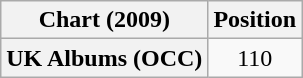<table class="wikitable plainrowheaders" style="text-align:center">
<tr>
<th scope="col">Chart (2009)</th>
<th scope="col">Position</th>
</tr>
<tr>
<th scope="row">UK Albums (OCC)</th>
<td>110</td>
</tr>
</table>
